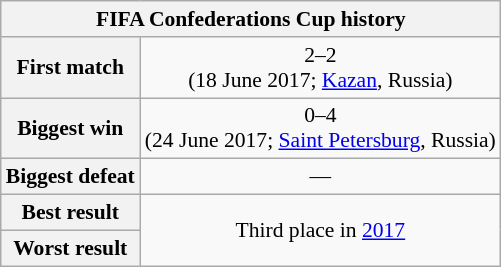<table class="wikitable collapsible collapsed" style="text-align: center;font-size:90%;">
<tr>
<th colspan="2">FIFA Confederations Cup history</th>
</tr>
<tr>
<th>First match</th>
<td> 2–2 <br>(18 June 2017; <a href='#'>Kazan</a>, Russia)</td>
</tr>
<tr>
<th>Biggest win</th>
<td> 0–4 <br>(24 June 2017; <a href='#'>Saint Petersburg</a>, Russia)</td>
</tr>
<tr>
<th>Biggest defeat</th>
<td>—</td>
</tr>
<tr>
<th>Best result</th>
<td rowspan="2">Third place in <a href='#'>2017</a></td>
</tr>
<tr>
<th>Worst result</th>
</tr>
</table>
